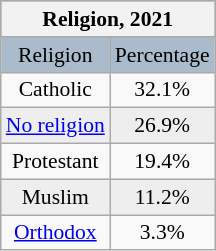<table class="wikitable" style="float:left; margin:0 1em 1em 0; border:1px #bbb solid; border-collapse:collapse; font-size:90%;">
<tr style="text-align:center; background:#8899aa;">
<th colspan= "2">Religion, 2021</th>
</tr>
<tr style="text-align:center; background:#abc;">
<td>Religion</td>
<td>Percentage</td>
</tr>
<tr style="text-align:center;">
<td>Catholic</td>
<td>32.1%</td>
</tr>
<tr style="text-align:center; background:#eee;">
<td><a href='#'>No religion</a></td>
<td>26.9%</td>
</tr>
<tr style="text-align:center;">
<td>Protestant</td>
<td>19.4%</td>
</tr>
<tr style="text-align:center; background:#eee;">
<td>Muslim</td>
<td>11.2%</td>
</tr>
<tr style="text-align:center;">
<td><a href='#'>Orthodox</a></td>
<td>3.3%</td>
</tr>
</table>
